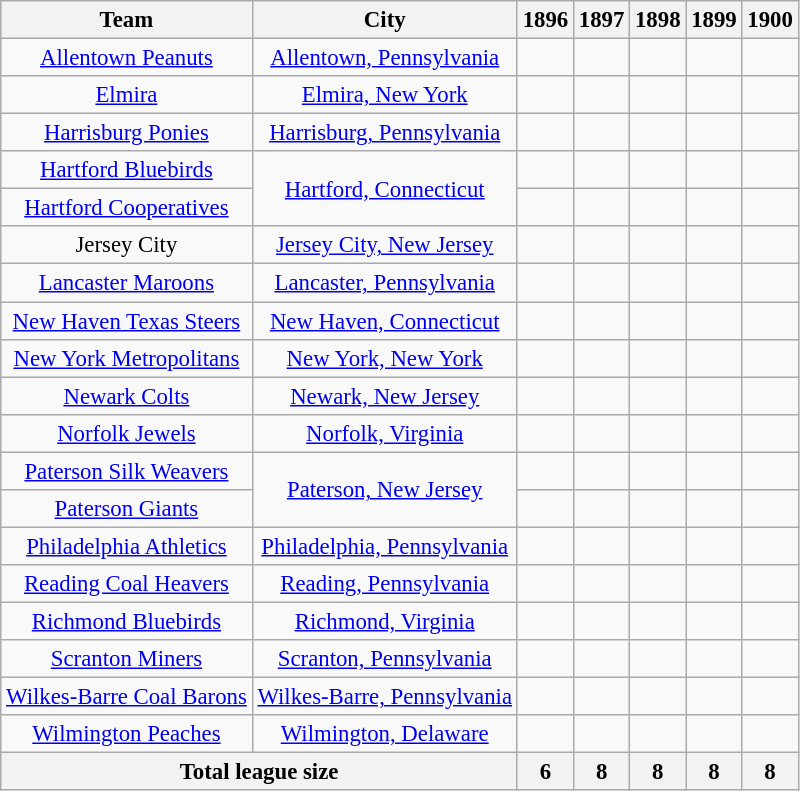<table class="wikitable" style="text-align:center; font-size: 95%;">
<tr>
<th>Team</th>
<th>City</th>
<th>1896</th>
<th>1897</th>
<th>1898</th>
<th>1899</th>
<th>1900</th>
</tr>
<tr>
<td><a href='#'>Allentown Peanuts</a></td>
<td><a href='#'>Allentown, Pennsylvania</a></td>
<td> </td>
<td> </td>
<td></td>
<td></td>
<td></td>
</tr>
<tr>
<td><a href='#'>Elmira</a></td>
<td><a href='#'>Elmira, New York</a></td>
<td> </td>
<td> </td>
<td> </td>
<td> </td>
<td></td>
</tr>
<tr>
<td><a href='#'>Harrisburg Ponies</a></td>
<td><a href='#'>Harrisburg, Pennsylvania</a></td>
<td> </td>
<td> </td>
<td> </td>
<td> </td>
<td></td>
</tr>
<tr>
<td><a href='#'>Hartford Bluebirds</a></td>
<td rowspan=2><a href='#'>Hartford, Connecticut</a></td>
<td></td>
<td></td>
<td> </td>
<td> </td>
<td> </td>
</tr>
<tr>
<td><a href='#'>Hartford Cooperatives</a></td>
<td> </td>
<td> </td>
<td></td>
<td> </td>
<td> </td>
</tr>
<tr>
<td>Jersey City</td>
<td><a href='#'>Jersey City, New Jersey</a></td>
<td> </td>
<td> </td>
<td> </td>
<td> </td>
<td></td>
</tr>
<tr>
<td><a href='#'>Lancaster Maroons</a></td>
<td><a href='#'>Lancaster, Pennsylvania</a></td>
<td></td>
<td></td>
<td></td>
<td></td>
<td> </td>
</tr>
<tr>
<td><a href='#'>New Haven Texas Steers</a></td>
<td><a href='#'>New Haven, Connecticut</a></td>
<td></td>
<td> </td>
<td> </td>
<td> </td>
<td> </td>
</tr>
<tr>
<td><a href='#'>New York Metropolitans</a></td>
<td><a href='#'>New York, New York</a></td>
<td></td>
<td> </td>
<td> </td>
<td> </td>
<td> </td>
</tr>
<tr>
<td><a href='#'>Newark Colts</a></td>
<td><a href='#'>Newark, New Jersey</a></td>
<td></td>
<td></td>
<td></td>
<td></td>
<td></td>
</tr>
<tr>
<td><a href='#'>Norfolk Jewels</a></td>
<td><a href='#'>Norfolk, Virginia</a></td>
<td> </td>
<td></td>
<td></td>
<td> </td>
<td> </td>
</tr>
<tr>
<td><a href='#'>Paterson Silk Weavers</a></td>
<td rowspan=2><a href='#'>Paterson, New Jersey</a></td>
<td></td>
<td></td>
<td></td>
<td> </td>
<td> </td>
</tr>
<tr>
<td><a href='#'>Paterson Giants</a></td>
<td> </td>
<td> </td>
<td> </td>
<td></td>
<td> </td>
</tr>
<tr>
<td><a href='#'>Philadelphia Athletics</a></td>
<td><a href='#'>Philadelphia, Pennsylvania</a></td>
<td></td>
<td></td>
<td> </td>
<td> </td>
<td></td>
</tr>
<tr>
<td><a href='#'>Reading Coal Heavers</a></td>
<td><a href='#'>Reading, Pennsylvania</a></td>
<td> </td>
<td></td>
<td></td>
<td></td>
<td></td>
</tr>
<tr>
<td><a href='#'>Richmond Bluebirds</a></td>
<td><a href='#'>Richmond, Virginia</a></td>
<td> </td>
<td></td>
<td></td>
<td></td>
<td> </td>
</tr>
<tr>
<td><a href='#'>Scranton Miners</a></td>
<td><a href='#'>Scranton, Pennsylvania</a></td>
<td> </td>
<td> </td>
<td> </td>
<td></td>
<td></td>
</tr>
<tr>
<td><a href='#'>Wilkes-Barre Coal Barons</a></td>
<td><a href='#'>Wilkes-Barre, Pennsylvania</a></td>
<td> </td>
<td> </td>
<td> </td>
<td></td>
<td></td>
</tr>
<tr>
<td><a href='#'>Wilmington Peaches</a></td>
<td><a href='#'>Wilmington, Delaware</a></td>
<td></td>
<td> </td>
<td> </td>
<td> </td>
<td> </td>
</tr>
<tr>
<th colspan=2>Total league size</th>
<th>6</th>
<th>8</th>
<th>8</th>
<th>8</th>
<th>8</th>
</tr>
</table>
